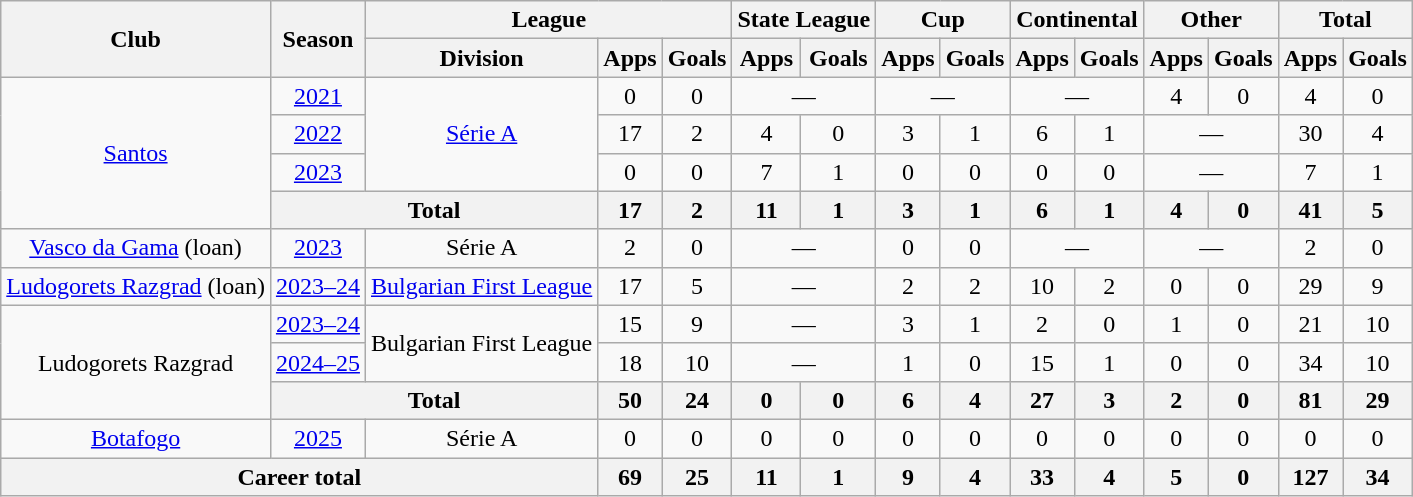<table class="wikitable" style="text-align:center">
<tr>
<th rowspan="2">Club</th>
<th rowspan="2">Season</th>
<th colspan="3">League</th>
<th colspan="2">State League</th>
<th colspan="2">Cup</th>
<th colspan="2">Continental</th>
<th colspan="2">Other</th>
<th colspan="2">Total</th>
</tr>
<tr>
<th>Division</th>
<th>Apps</th>
<th>Goals</th>
<th>Apps</th>
<th>Goals</th>
<th>Apps</th>
<th>Goals</th>
<th>Apps</th>
<th>Goals</th>
<th>Apps</th>
<th>Goals</th>
<th>Apps</th>
<th>Goals</th>
</tr>
<tr>
<td rowspan="4"><a href='#'>Santos</a></td>
<td><a href='#'>2021</a></td>
<td rowspan="3"><a href='#'>Série A</a></td>
<td>0</td>
<td>0</td>
<td colspan="2">—</td>
<td colspan="2">—</td>
<td colspan="2">—</td>
<td>4</td>
<td>0</td>
<td>4</td>
<td>0</td>
</tr>
<tr>
<td><a href='#'>2022</a></td>
<td>17</td>
<td>2</td>
<td>4</td>
<td>0</td>
<td>3</td>
<td>1</td>
<td>6</td>
<td>1</td>
<td colspan="2">—</td>
<td>30</td>
<td>4</td>
</tr>
<tr>
<td><a href='#'>2023</a></td>
<td>0</td>
<td>0</td>
<td>7</td>
<td>1</td>
<td>0</td>
<td>0</td>
<td>0</td>
<td>0</td>
<td colspan="2">—</td>
<td>7</td>
<td>1</td>
</tr>
<tr>
<th colspan="2">Total</th>
<th>17</th>
<th>2</th>
<th>11</th>
<th>1</th>
<th>3</th>
<th>1</th>
<th>6</th>
<th>1</th>
<th>4</th>
<th>0</th>
<th>41</th>
<th>5</th>
</tr>
<tr>
<td><a href='#'>Vasco da Gama</a> (loan)</td>
<td><a href='#'>2023</a></td>
<td>Série A</td>
<td>2</td>
<td>0</td>
<td colspan="2">—</td>
<td>0</td>
<td>0</td>
<td colspan="2">—</td>
<td colspan="2">—</td>
<td>2</td>
<td>0</td>
</tr>
<tr>
<td><a href='#'>Ludogorets Razgrad</a> (loan)</td>
<td><a href='#'>2023–24</a></td>
<td><a href='#'>Bulgarian First League</a></td>
<td>17</td>
<td>5</td>
<td colspan="2">—</td>
<td>2</td>
<td>2</td>
<td>10</td>
<td>2</td>
<td>0</td>
<td>0</td>
<td>29</td>
<td>9</td>
</tr>
<tr>
<td rowspan="3">Ludogorets Razgrad</td>
<td><a href='#'>2023–24</a></td>
<td rowspan="2">Bulgarian First League</td>
<td>15</td>
<td>9</td>
<td colspan="2">—</td>
<td>3</td>
<td>1</td>
<td>2</td>
<td>0</td>
<td>1</td>
<td>0</td>
<td>21</td>
<td>10</td>
</tr>
<tr>
<td><a href='#'>2024–25</a></td>
<td>18</td>
<td>10</td>
<td colspan="2">—</td>
<td>1</td>
<td>0</td>
<td>15</td>
<td>1</td>
<td>0</td>
<td>0</td>
<td>34</td>
<td>10</td>
</tr>
<tr>
<th colspan="2">Total</th>
<th>50</th>
<th>24</th>
<th>0</th>
<th>0</th>
<th>6</th>
<th>4</th>
<th>27</th>
<th>3</th>
<th>2</th>
<th>0</th>
<th>81</th>
<th>29</th>
</tr>
<tr>
<td><a href='#'>Botafogo</a></td>
<td><a href='#'>2025</a></td>
<td>Série A</td>
<td>0</td>
<td>0</td>
<td>0</td>
<td>0</td>
<td>0</td>
<td>0</td>
<td>0</td>
<td>0</td>
<td>0</td>
<td>0</td>
<td>0</td>
<td>0</td>
</tr>
<tr>
<th colspan="3">Career total</th>
<th>69</th>
<th>25</th>
<th>11</th>
<th>1</th>
<th>9</th>
<th>4</th>
<th>33</th>
<th>4</th>
<th>5</th>
<th>0</th>
<th>127</th>
<th>34</th>
</tr>
</table>
